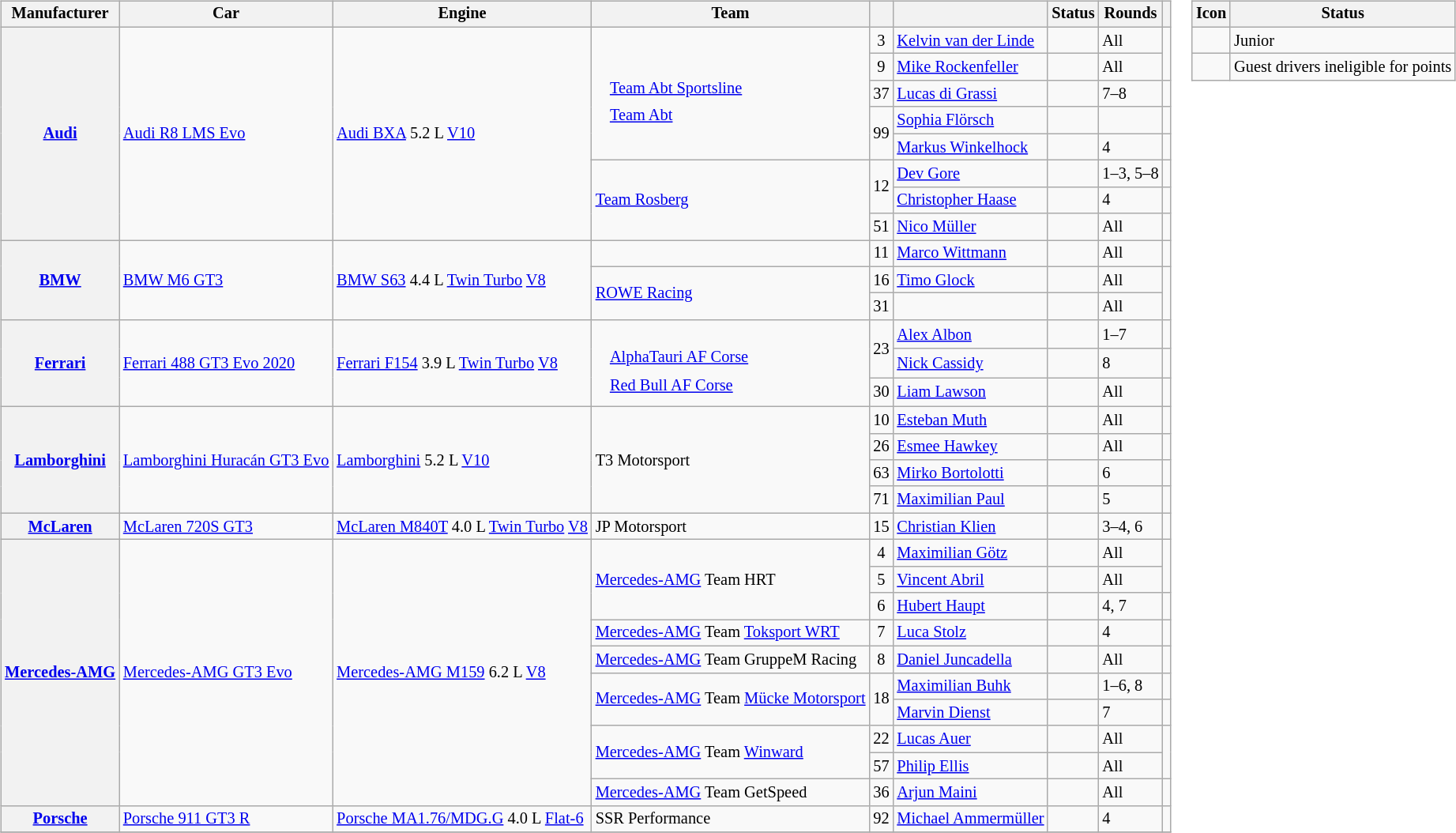<table>
<tr>
<td><br><table class="wikitable" style="font-size: 85%;">
<tr>
<th>Manufacturer</th>
<th>Car</th>
<th>Engine</th>
<th>Team</th>
<th></th>
<th></th>
<th>Status</th>
<th>Rounds</th>
<th></th>
</tr>
<tr>
<th rowspan=8><a href='#'>Audi</a></th>
<td rowspan=8><a href='#'>Audi R8 LMS Evo</a></td>
<td rowspan=8><a href='#'>Audi BXA</a> 5.2 L <a href='#'>V10</a></td>
<td rowspan=5><br><table style="float: left; border-top:transparent; border-right:transparent; border-bottom:transparent; border-left:transparent;">
<tr>
<td style=" border-top:transparent; border-right:transparent; border-bottom:transparent; border-left:transparent;" rowspan=5></td>
<td style=" border-top:transparent; border-right:transparent; border-bottom:transparent; border-left:transparent;"><a href='#'>Team Abt Sportsline</a></td>
</tr>
<tr>
<td style=" border-top:transparent; border-right:transparent; border-bottom:transparent; border-left:transparent;"><a href='#'>Team Abt</a></td>
</tr>
<tr>
</tr>
</table>
</td>
<td style="text-align:center">3</td>
<td> <a href='#'>Kelvin van der Linde</a></td>
<td></td>
<td>All</td>
<td rowspan="2" style="text-align:center"></td>
</tr>
<tr>
<td style="text-align:center">9</td>
<td> <a href='#'>Mike Rockenfeller</a></td>
<td></td>
<td>All</td>
</tr>
<tr>
<td style="text-align:center">37</td>
<td> <a href='#'>Lucas di Grassi</a></td>
<td style="text-align:center"></td>
<td>7–8</td>
<td style="text-align:center"></td>
</tr>
<tr>
<td rowspan=2 style="text-align:center">99</td>
<td> <a href='#'>Sophia Flörsch</a></td>
<td style="text-align:center"></td>
<td></td>
<td style="text-align:center"></td>
</tr>
<tr>
<td> <a href='#'>Markus Winkelhock</a></td>
<td></td>
<td>4</td>
<td style="text-align:center"></td>
</tr>
<tr>
<td rowspan=3> <a href='#'>Team Rosberg</a></td>
<td rowspan=2 style="text-align:center">12</td>
<td> <a href='#'>Dev Gore</a></td>
<td></td>
<td>1–3, 5–8</td>
<td style="text-align:center"></td>
</tr>
<tr>
<td> <a href='#'>Christopher Haase</a></td>
<td></td>
<td>4</td>
<td style="text-align:center"></td>
</tr>
<tr>
<td style="text-align:center">51</td>
<td> <a href='#'>Nico Müller</a></td>
<td></td>
<td>All</td>
<td style="text-align:center"></td>
</tr>
<tr>
<th rowspan=3><a href='#'>BMW</a></th>
<td rowspan=3><a href='#'>BMW M6 GT3</a></td>
<td rowspan=3><a href='#'>BMW S63</a> 4.4 L <a href='#'>Twin Turbo</a> <a href='#'>V8</a></td>
<td></td>
<td style="text-align:center">11</td>
<td> <a href='#'>Marco Wittmann</a></td>
<td></td>
<td>All</td>
<td rowspan="1" style="text-align:center"></td>
</tr>
<tr>
<td rowspan="2"> <a href='#'>ROWE Racing</a></td>
<td style="text-align:center">16</td>
<td> <a href='#'>Timo Glock</a></td>
<td></td>
<td>All</td>
<td rowspan="2" style="text-align:center"></td>
</tr>
<tr>
<td style="text-align:center">31</td>
<td></td>
<td style="text-align:center"></td>
<td>All</td>
</tr>
<tr>
<th rowspan="3"><a href='#'>Ferrari</a></th>
<td rowspan="3"><a href='#'>Ferrari 488 GT3 Evo 2020</a></td>
<td rowspan="3"><a href='#'>Ferrari F154</a> 3.9 L <a href='#'>Twin Turbo</a> <a href='#'>V8</a></td>
<td rowspan="3"><br><table style="float: left; border-top:transparent; border-right:transparent; border-bottom:transparent; border-left:transparent;">
<tr>
<td style=" border-top:transparent; border-right:transparent; border-bottom:transparent; border-left:transparent;" rowspan=3></td>
<td style=" border-top:transparent; border-right:transparent; border-bottom:transparent; border-left:transparent;"><a href='#'>AlphaTauri AF Corse</a></td>
</tr>
<tr>
<td style=" border-top:transparent; border-right:transparent; border-bottom:transparent; border-left:transparent;"><a href='#'>Red Bull AF Corse</a></td>
</tr>
<tr>
</tr>
</table>
</td>
<td rowspan="2" style="text-align:center">23</td>
<td> <a href='#'>Alex Albon</a></td>
<td></td>
<td>1–7</td>
<td style="text-align:center"></td>
</tr>
<tr>
<td> <a href='#'>Nick Cassidy</a></td>
<td></td>
<td>8</td>
<td style="text-align:center"></td>
</tr>
<tr>
<td style="text-align:center">30</td>
<td> <a href='#'>Liam Lawson</a></td>
<td style="text-align:center"></td>
<td>All</td>
<td style="text-align:center"></td>
</tr>
<tr>
<th rowspan="4"><a href='#'>Lamborghini</a></th>
<td rowspan="4"><a href='#'>Lamborghini Huracán GT3 Evo</a></td>
<td rowspan="4"><a href='#'>Lamborghini</a> 5.2 L <a href='#'>V10</a></td>
<td rowspan="4"> T3 Motorsport</td>
<td style="text-align:center">10</td>
<td> <a href='#'>Esteban Muth</a></td>
<td style="text-align:center"></td>
<td>All</td>
<td rowspan="1" style="text-align:center"></td>
</tr>
<tr>
<td style="text-align:center">26</td>
<td> <a href='#'>Esmee Hawkey</a></td>
<td></td>
<td>All</td>
<td rowspan="1" style="text-align:center"></td>
</tr>
<tr>
<td style="text-align:center">63</td>
<td> <a href='#'>Mirko Bortolotti</a></td>
<td style="text-align:center"></td>
<td>6</td>
<td rowspan="1" style="text-align:center"></td>
</tr>
<tr>
<td style="text-align:center">71</td>
<td> <a href='#'>Maximilian Paul</a></td>
<td style="text-align:center"></td>
<td>5</td>
<td rowspan="1" style="text-align:center"></td>
</tr>
<tr>
<th><a href='#'>McLaren</a></th>
<td><a href='#'>McLaren 720S GT3</a></td>
<td><a href='#'>McLaren M840T</a> 4.0 L <a href='#'>Twin Turbo</a> <a href='#'>V8</a></td>
<td> JP Motorsport</td>
<td style="text-align:center">15</td>
<td> <a href='#'>Christian Klien</a></td>
<td style="text-align:center"></td>
<td>3–4, 6</td>
<td style="text-align:center"></td>
</tr>
<tr>
<th rowspan="10"><a href='#'>Mercedes-AMG</a></th>
<td rowspan="10"><a href='#'>Mercedes-AMG GT3 Evo</a></td>
<td rowspan="10"><a href='#'>Mercedes-AMG M159</a> 6.2 L <a href='#'>V8</a></td>
<td rowspan="3"> <a href='#'>Mercedes-AMG</a> Team HRT</td>
<td style="text-align:center">4</td>
<td> <a href='#'>Maximilian Götz</a></td>
<td></td>
<td>All</td>
<td rowspan="2" style="text-align:center"></td>
</tr>
<tr>
<td style="text-align:center">5</td>
<td> <a href='#'>Vincent Abril</a></td>
<td></td>
<td>All</td>
</tr>
<tr>
<td style="text-align:center">6</td>
<td> <a href='#'>Hubert Haupt</a></td>
<td style="text-align:center"></td>
<td>4, 7</td>
<td style="text-align:center"></td>
</tr>
<tr>
<td rowspan=1> <a href='#'>Mercedes-AMG</a> Team <a href='#'>Toksport WRT</a></td>
<td style="text-align:center">7</td>
<td> <a href='#'>Luca Stolz</a></td>
<td style="text-align:center"></td>
<td>4</td>
<td style="text-align:center"></td>
</tr>
<tr>
<td rowspan=1> <a href='#'>Mercedes-AMG</a> Team GruppeM Racing</td>
<td style="text-align:center">8</td>
<td> <a href='#'>Daniel Juncadella</a></td>
<td></td>
<td>All</td>
<td style="text-align:center"></td>
</tr>
<tr>
<td rowspan="2"> <a href='#'>Mercedes-AMG</a> Team <a href='#'>Mücke Motorsport</a></td>
<td rowspan="2" style="text-align:center">18</td>
<td> <a href='#'>Maximilian Buhk</a></td>
<td></td>
<td>1–6, 8</td>
<td style="text-align:center"></td>
</tr>
<tr>
<td> <a href='#'>Marvin Dienst</a></td>
<td></td>
<td>7</td>
<td style="text-align:center"></td>
</tr>
<tr>
<td rowspan="2"> <a href='#'>Mercedes-AMG</a> Team <a href='#'>Winward</a></td>
<td style="text-align:center">22</td>
<td> <a href='#'>Lucas Auer</a></td>
<td></td>
<td>All</td>
<td rowspan="2" style="text-align:center"></td>
</tr>
<tr>
<td style="text-align:center">57</td>
<td> <a href='#'>Philip Ellis</a></td>
<td></td>
<td>All</td>
</tr>
<tr>
<td> <a href='#'>Mercedes-AMG</a> Team GetSpeed</td>
<td style="text-align:center">36</td>
<td> <a href='#'>Arjun Maini</a></td>
<td></td>
<td>All</td>
<td style="text-align:center"></td>
</tr>
<tr>
<th><a href='#'>Porsche</a></th>
<td><a href='#'>Porsche 911 GT3 R</a></td>
<td><a href='#'>Porsche MA1.76/MDG.G</a> 4.0 L <a href='#'>Flat-6</a></td>
<td> SSR Performance</td>
<td style="text-align:center">92</td>
<td> <a href='#'>Michael Ammermüller</a></td>
<td style="text-align:center"></td>
<td>4</td>
<td style="text-align:center"></td>
</tr>
<tr>
</tr>
</table>
</td>
<td style="vertical-align:top"><br><table class="wikitable" style="font-size: 85%;">
<tr>
<th>Icon</th>
<th>Status</th>
</tr>
<tr>
<td style="text-align:center"></td>
<td>Junior</td>
</tr>
<tr>
<td style="text-align:center"></td>
<td>Guest drivers ineligible for points</td>
</tr>
</table>
</td>
</tr>
</table>
